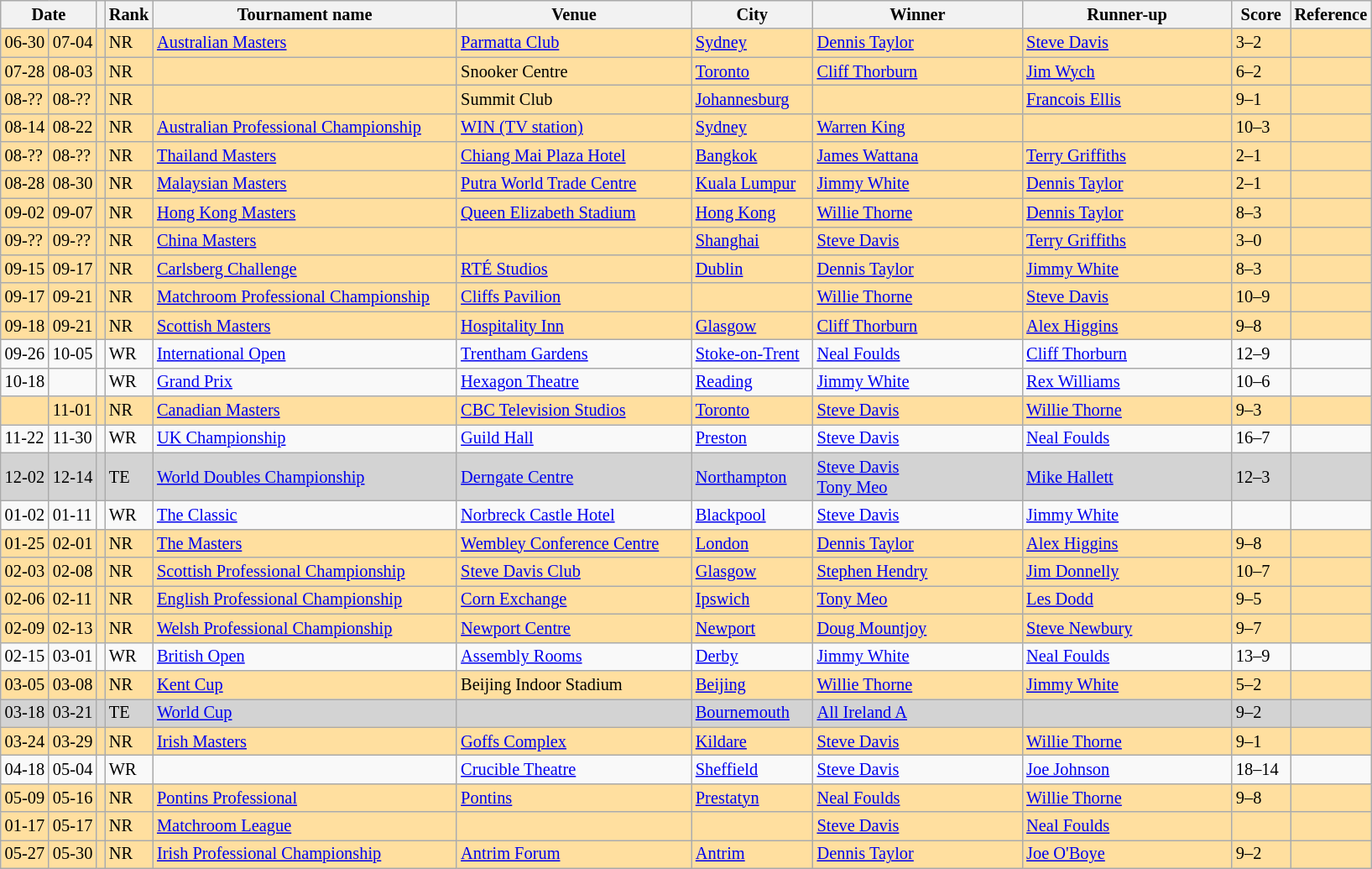<table class="wikitable" style="font-size: 85%">
<tr>
<th colspan="2" width=40 align="center">Date</th>
<th></th>
<th>Rank</th>
<th width=235>Tournament name</th>
<th width=180>Venue</th>
<th width=90>City</th>
<th width=160>Winner</th>
<th width=160>Runner-up</th>
<th width=40>Score</th>
<th width=20>Reference</th>
</tr>
<tr bgcolor="#ffdf9f">
<td>06-30</td>
<td>07-04</td>
<td></td>
<td>NR</td>
<td><a href='#'>Australian Masters</a></td>
<td><a href='#'>Parmatta Club</a></td>
<td><a href='#'>Sydney</a></td>
<td> <a href='#'>Dennis Taylor</a></td>
<td> <a href='#'>Steve Davis</a></td>
<td>3–2</td>
<td></td>
</tr>
<tr bgcolor="#ffdf9f">
<td>07-28</td>
<td>08-03</td>
<td></td>
<td>NR</td>
<td></td>
<td>Snooker Centre</td>
<td><a href='#'>Toronto</a></td>
<td> <a href='#'>Cliff Thorburn</a></td>
<td> <a href='#'>Jim Wych</a></td>
<td>6–2</td>
<td></td>
</tr>
<tr bgcolor="#ffdf9f">
<td>08-??</td>
<td>08-??</td>
<td></td>
<td>NR</td>
<td></td>
<td>Summit Club</td>
<td><a href='#'>Johannesburg</a></td>
<td></td>
<td> <a href='#'>Francois Ellis</a></td>
<td>9–1</td>
<td></td>
</tr>
<tr bgcolor="#ffdf9f">
<td>08-14</td>
<td>08-22</td>
<td></td>
<td>NR</td>
<td><a href='#'>Australian Professional Championship</a></td>
<td><a href='#'>WIN (TV station)</a></td>
<td><a href='#'>Sydney</a></td>
<td> <a href='#'>Warren King</a></td>
<td></td>
<td>10–3</td>
<td></td>
</tr>
<tr bgcolor="#ffdf9f">
<td>08-??</td>
<td>08-??</td>
<td></td>
<td>NR</td>
<td><a href='#'>Thailand Masters</a></td>
<td><a href='#'>Chiang Mai Plaza Hotel</a></td>
<td><a href='#'>Bangkok</a></td>
<td> <a href='#'>James Wattana</a></td>
<td> <a href='#'>Terry Griffiths</a></td>
<td>2–1</td>
<td></td>
</tr>
<tr bgcolor="#ffdf9f">
<td>08-28</td>
<td>08-30</td>
<td></td>
<td>NR</td>
<td><a href='#'>Malaysian Masters</a></td>
<td><a href='#'>Putra World Trade Centre</a></td>
<td><a href='#'>Kuala Lumpur</a></td>
<td> <a href='#'>Jimmy White</a></td>
<td> <a href='#'>Dennis Taylor</a></td>
<td>2–1</td>
<td></td>
</tr>
<tr bgcolor="#ffdf9f">
<td>09-02</td>
<td>09-07</td>
<td></td>
<td>NR</td>
<td><a href='#'>Hong Kong Masters</a></td>
<td><a href='#'>Queen Elizabeth Stadium</a></td>
<td><a href='#'>Hong Kong</a></td>
<td> <a href='#'>Willie Thorne</a></td>
<td> <a href='#'>Dennis Taylor</a></td>
<td>8–3</td>
<td></td>
</tr>
<tr bgcolor="#ffdf9f">
<td>09-??</td>
<td>09-??</td>
<td></td>
<td>NR</td>
<td><a href='#'>China Masters</a></td>
<td></td>
<td><a href='#'>Shanghai</a></td>
<td> <a href='#'>Steve Davis</a></td>
<td> <a href='#'>Terry Griffiths</a></td>
<td>3–0</td>
<td></td>
</tr>
<tr bgcolor="#ffdf9f">
<td>09-15</td>
<td>09-17</td>
<td></td>
<td>NR</td>
<td><a href='#'>Carlsberg Challenge</a></td>
<td><a href='#'>RTÉ Studios</a></td>
<td><a href='#'>Dublin</a></td>
<td> <a href='#'>Dennis Taylor</a></td>
<td> <a href='#'>Jimmy White</a></td>
<td>8–3</td>
<td></td>
</tr>
<tr bgcolor="#ffdf9f">
<td>09-17</td>
<td>09-21</td>
<td></td>
<td>NR</td>
<td><a href='#'>Matchroom Professional Championship</a></td>
<td><a href='#'>Cliffs Pavilion</a></td>
<td></td>
<td> <a href='#'>Willie Thorne</a></td>
<td> <a href='#'>Steve Davis</a></td>
<td>10–9</td>
<td></td>
</tr>
<tr bgcolor="#ffdf9f">
<td>09-18</td>
<td>09-21</td>
<td></td>
<td>NR</td>
<td><a href='#'>Scottish Masters</a></td>
<td><a href='#'>Hospitality Inn</a></td>
<td><a href='#'>Glasgow</a></td>
<td> <a href='#'>Cliff Thorburn</a></td>
<td> <a href='#'>Alex Higgins</a></td>
<td>9–8</td>
<td></td>
</tr>
<tr>
<td>09-26</td>
<td>10-05</td>
<td></td>
<td>WR</td>
<td><a href='#'>International Open</a></td>
<td><a href='#'>Trentham Gardens</a></td>
<td><a href='#'>Stoke-on-Trent</a></td>
<td> <a href='#'>Neal Foulds</a></td>
<td> <a href='#'>Cliff Thorburn</a></td>
<td>12–9</td>
<td></td>
</tr>
<tr>
<td>10-18</td>
<td></td>
<td></td>
<td>WR</td>
<td><a href='#'>Grand Prix</a></td>
<td><a href='#'>Hexagon Theatre</a></td>
<td><a href='#'>Reading</a></td>
<td> <a href='#'>Jimmy White</a></td>
<td> <a href='#'>Rex Williams</a></td>
<td>10–6</td>
<td></td>
</tr>
<tr bgcolor="#ffdf9f">
<td></td>
<td>11-01</td>
<td></td>
<td>NR</td>
<td><a href='#'>Canadian Masters</a></td>
<td><a href='#'>CBC Television Studios</a></td>
<td><a href='#'>Toronto</a></td>
<td> <a href='#'>Steve Davis</a></td>
<td> <a href='#'>Willie Thorne</a></td>
<td>9–3</td>
<td></td>
</tr>
<tr>
<td>11-22</td>
<td>11-30</td>
<td></td>
<td>WR</td>
<td><a href='#'>UK Championship</a></td>
<td><a href='#'>Guild Hall</a></td>
<td><a href='#'>Preston</a></td>
<td> <a href='#'>Steve Davis</a></td>
<td> <a href='#'>Neal Foulds</a></td>
<td>16–7</td>
<td></td>
</tr>
<tr style="background:lightgray;">
<td>12-02</td>
<td>12-14</td>
<td></td>
<td>TE</td>
<td><a href='#'>World Doubles Championship</a></td>
<td><a href='#'>Derngate Centre</a></td>
<td><a href='#'>Northampton</a></td>
<td> <a href='#'>Steve Davis</a><br> <a href='#'>Tony Meo</a></td>
<td> <a href='#'>Mike Hallett</a><br></td>
<td>12–3</td>
<td></td>
</tr>
<tr>
<td>01-02</td>
<td>01-11</td>
<td></td>
<td>WR</td>
<td><a href='#'>The Classic</a></td>
<td><a href='#'>Norbreck Castle Hotel</a></td>
<td><a href='#'>Blackpool</a></td>
<td> <a href='#'>Steve Davis</a></td>
<td> <a href='#'>Jimmy White</a></td>
<td></td>
<td></td>
</tr>
<tr bgcolor="#ffdf9f">
<td>01-25</td>
<td>02-01</td>
<td></td>
<td>NR</td>
<td><a href='#'>The Masters</a></td>
<td><a href='#'>Wembley Conference Centre</a></td>
<td><a href='#'>London</a></td>
<td> <a href='#'>Dennis Taylor</a></td>
<td> <a href='#'>Alex Higgins</a></td>
<td>9–8</td>
<td></td>
</tr>
<tr bgcolor="#ffdf9f">
<td>02-03</td>
<td>02-08</td>
<td></td>
<td>NR</td>
<td><a href='#'>Scottish Professional Championship</a></td>
<td><a href='#'>Steve Davis Club</a></td>
<td><a href='#'>Glasgow</a></td>
<td> <a href='#'>Stephen Hendry</a></td>
<td> <a href='#'>Jim Donnelly</a></td>
<td>10–7</td>
<td></td>
</tr>
<tr bgcolor="#ffdf9f">
<td>02-06</td>
<td>02-11</td>
<td></td>
<td>NR</td>
<td><a href='#'>English Professional Championship</a></td>
<td><a href='#'>Corn Exchange</a></td>
<td><a href='#'>Ipswich</a></td>
<td> <a href='#'>Tony Meo</a></td>
<td> <a href='#'>Les Dodd</a></td>
<td>9–5</td>
<td></td>
</tr>
<tr bgcolor="#ffdf9f">
<td>02-09</td>
<td>02-13</td>
<td></td>
<td>NR</td>
<td><a href='#'>Welsh Professional Championship</a></td>
<td><a href='#'>Newport Centre</a></td>
<td><a href='#'>Newport</a></td>
<td> <a href='#'>Doug Mountjoy</a></td>
<td> <a href='#'>Steve Newbury</a></td>
<td>9–7</td>
<td></td>
</tr>
<tr>
<td>02-15</td>
<td>03-01</td>
<td></td>
<td>WR</td>
<td><a href='#'>British Open</a></td>
<td><a href='#'>Assembly Rooms</a></td>
<td><a href='#'>Derby</a></td>
<td> <a href='#'>Jimmy White</a></td>
<td> <a href='#'>Neal Foulds</a></td>
<td>13–9</td>
<td></td>
</tr>
<tr bgcolor="#ffdf9f">
<td>03-05</td>
<td>03-08</td>
<td></td>
<td>NR</td>
<td><a href='#'>Kent Cup</a></td>
<td>Beijing Indoor Stadium</td>
<td><a href='#'>Beijing</a></td>
<td> <a href='#'>Willie Thorne</a></td>
<td> <a href='#'>Jimmy White</a></td>
<td>5–2</td>
<td></td>
</tr>
<tr style="background:lightgray;">
<td>03-18</td>
<td>03-21</td>
<td></td>
<td>TE</td>
<td><a href='#'>World Cup</a></td>
<td></td>
<td><a href='#'>Bournemouth</a></td>
<td> <a href='#'>All Ireland A</a></td>
<td></td>
<td>9–2</td>
<td></td>
</tr>
<tr bgcolor="#ffdf9f">
<td>03-24</td>
<td>03-29</td>
<td></td>
<td>NR</td>
<td><a href='#'>Irish Masters</a></td>
<td><a href='#'>Goffs Complex</a></td>
<td><a href='#'>Kildare</a></td>
<td> <a href='#'>Steve Davis</a></td>
<td> <a href='#'>Willie Thorne</a></td>
<td>9–1</td>
<td></td>
</tr>
<tr>
<td>04-18</td>
<td>05-04</td>
<td></td>
<td>WR</td>
<td></td>
<td><a href='#'>Crucible Theatre</a></td>
<td><a href='#'>Sheffield</a></td>
<td> <a href='#'>Steve Davis</a></td>
<td> <a href='#'>Joe Johnson</a></td>
<td>18–14</td>
<td></td>
</tr>
<tr bgcolor="#ffdf9f">
<td>05-09</td>
<td>05-16</td>
<td></td>
<td>NR</td>
<td><a href='#'>Pontins Professional</a></td>
<td><a href='#'>Pontins</a></td>
<td><a href='#'>Prestatyn</a></td>
<td> <a href='#'>Neal Foulds</a></td>
<td> <a href='#'>Willie Thorne</a></td>
<td>9–8</td>
<td></td>
</tr>
<tr bgcolor="#ffdf9f">
<td>01-17</td>
<td>05-17</td>
<td></td>
<td>NR</td>
<td><a href='#'>Matchroom League</a></td>
<td></td>
<td></td>
<td> <a href='#'>Steve Davis</a></td>
<td> <a href='#'>Neal Foulds</a></td>
<td></td>
<td></td>
</tr>
<tr bgcolor="#ffdf9f">
<td>05-27</td>
<td>05-30</td>
<td></td>
<td>NR</td>
<td><a href='#'>Irish Professional Championship</a></td>
<td><a href='#'>Antrim Forum</a></td>
<td><a href='#'>Antrim</a></td>
<td> <a href='#'>Dennis Taylor</a></td>
<td> <a href='#'>Joe O'Boye</a></td>
<td>9–2</td>
<td></td>
</tr>
</table>
